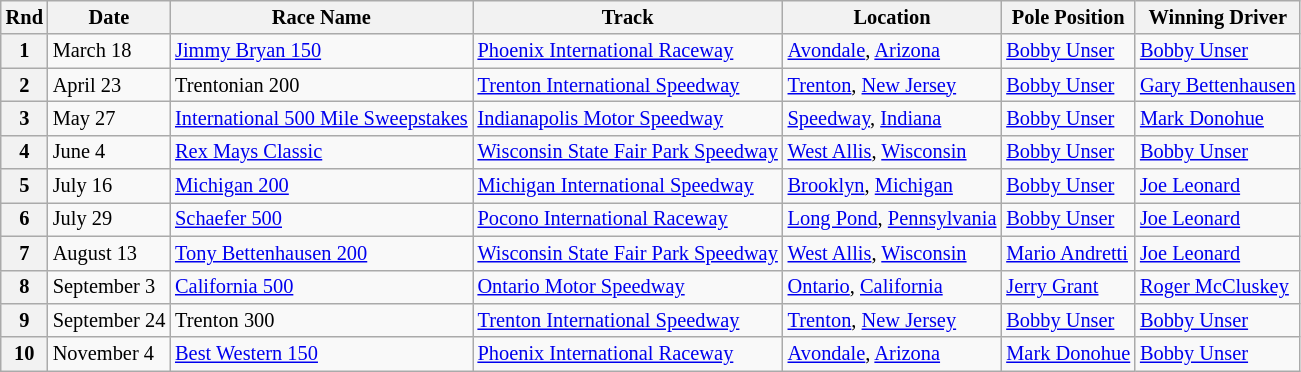<table class="wikitable" style="font-size:85%">
<tr>
<th>Rnd</th>
<th>Date</th>
<th>Race Name</th>
<th>Track</th>
<th>Location</th>
<th>Pole Position</th>
<th>Winning Driver</th>
</tr>
<tr>
<th>1</th>
<td>March 18</td>
<td><a href='#'>Jimmy Bryan 150</a></td>
<td><a href='#'>Phoenix International Raceway</a></td>
<td><a href='#'>Avondale</a>, <a href='#'>Arizona</a></td>
<td> <a href='#'>Bobby Unser</a></td>
<td> <a href='#'>Bobby Unser</a></td>
</tr>
<tr>
<th>2</th>
<td>April 23</td>
<td>Trentonian 200</td>
<td><a href='#'>Trenton International Speedway</a></td>
<td><a href='#'>Trenton</a>, <a href='#'>New Jersey</a></td>
<td> <a href='#'>Bobby Unser</a></td>
<td> <a href='#'>Gary Bettenhausen</a></td>
</tr>
<tr>
<th>3</th>
<td>May 27</td>
<td><a href='#'>International 500 Mile Sweepstakes</a></td>
<td><a href='#'>Indianapolis Motor Speedway</a></td>
<td><a href='#'>Speedway</a>, <a href='#'>Indiana</a></td>
<td> <a href='#'>Bobby Unser</a></td>
<td> <a href='#'>Mark Donohue</a></td>
</tr>
<tr>
<th>4</th>
<td>June 4</td>
<td><a href='#'>Rex Mays Classic</a></td>
<td><a href='#'>Wisconsin State Fair Park Speedway</a></td>
<td><a href='#'>West Allis</a>, <a href='#'>Wisconsin</a></td>
<td> <a href='#'>Bobby Unser</a></td>
<td> <a href='#'>Bobby Unser</a></td>
</tr>
<tr>
<th>5</th>
<td>July 16</td>
<td><a href='#'>Michigan 200</a></td>
<td><a href='#'>Michigan International Speedway</a></td>
<td><a href='#'>Brooklyn</a>, <a href='#'>Michigan</a></td>
<td> <a href='#'>Bobby Unser</a></td>
<td> <a href='#'>Joe Leonard</a></td>
</tr>
<tr>
<th>6</th>
<td>July 29</td>
<td><a href='#'>Schaefer 500</a></td>
<td><a href='#'>Pocono International Raceway</a></td>
<td><a href='#'>Long Pond</a>, <a href='#'>Pennsylvania</a></td>
<td> <a href='#'>Bobby Unser</a></td>
<td> <a href='#'>Joe Leonard</a></td>
</tr>
<tr>
<th>7</th>
<td>August 13</td>
<td><a href='#'>Tony Bettenhausen 200</a></td>
<td><a href='#'>Wisconsin State Fair Park Speedway</a></td>
<td><a href='#'>West Allis</a>, <a href='#'>Wisconsin</a></td>
<td> <a href='#'>Mario Andretti</a></td>
<td> <a href='#'>Joe Leonard</a></td>
</tr>
<tr>
<th>8</th>
<td>September 3</td>
<td><a href='#'>California 500</a></td>
<td><a href='#'>Ontario Motor Speedway</a></td>
<td><a href='#'>Ontario</a>, <a href='#'>California</a></td>
<td> <a href='#'>Jerry Grant</a></td>
<td> <a href='#'>Roger McCluskey</a></td>
</tr>
<tr>
<th>9</th>
<td>September 24</td>
<td>Trenton 300</td>
<td><a href='#'>Trenton International Speedway</a></td>
<td><a href='#'>Trenton</a>, <a href='#'>New Jersey</a></td>
<td> <a href='#'>Bobby Unser</a></td>
<td> <a href='#'>Bobby Unser</a></td>
</tr>
<tr>
<th>10</th>
<td>November 4</td>
<td><a href='#'>Best Western 150</a></td>
<td><a href='#'>Phoenix International Raceway</a></td>
<td><a href='#'>Avondale</a>, <a href='#'>Arizona</a></td>
<td> <a href='#'>Mark Donohue</a></td>
<td> <a href='#'>Bobby Unser</a></td>
</tr>
</table>
